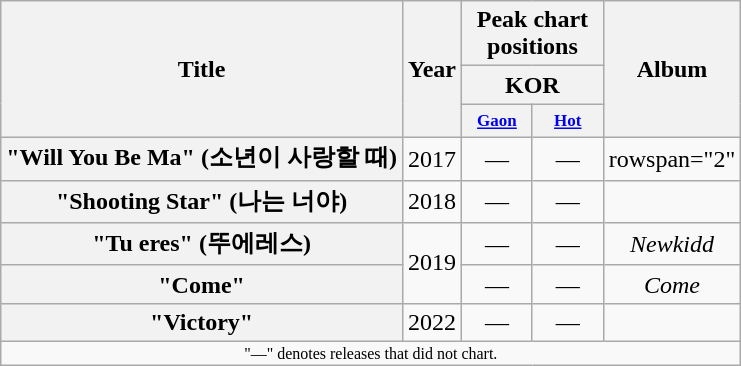<table class="wikitable plainrowheaders" style="text-align:center;">
<tr>
<th scope="col" rowspan="3">Title</th>
<th scope="col" rowspan="3">Year</th>
<th scope="col" colspan="2">Peak chart <br> positions</th>
<th scope="col" rowspan="3">Album</th>
</tr>
<tr>
<th scope="col" colspan="2">KOR</th>
</tr>
<tr>
<th scope="col" style="width:3em;font-size:85%;"><small><a href='#'>Gaon</a></small><br></th>
<th scope="col" style="width:3em;font-size:85%;"><small><a href='#'>Hot</a></small><br></th>
</tr>
<tr>
<th scope="row">"Will You Be Ma" (소년이 사랑할 때)</th>
<td>2017</td>
<td>—</td>
<td>—</td>
<td>rowspan="2" </td>
</tr>
<tr>
<th scope="row">"Shooting Star" (나는 너야)</th>
<td>2018</td>
<td>—</td>
<td>—</td>
</tr>
<tr>
<th scope="row">"Tu eres" (뚜에레스)</th>
<td rowspan="2">2019</td>
<td>—</td>
<td>—</td>
<td><em>Newkidd</em></td>
</tr>
<tr>
<th scope="row">"Come"</th>
<td>—</td>
<td>—</td>
<td><em>Come</em></td>
</tr>
<tr>
<th scope="row">"Victory"</th>
<td>2022</td>
<td>—</td>
<td>—</td>
<td></td>
</tr>
<tr>
<td colspan="5" style="font-size:8pt">"—" denotes releases that did not chart.</td>
</tr>
</table>
